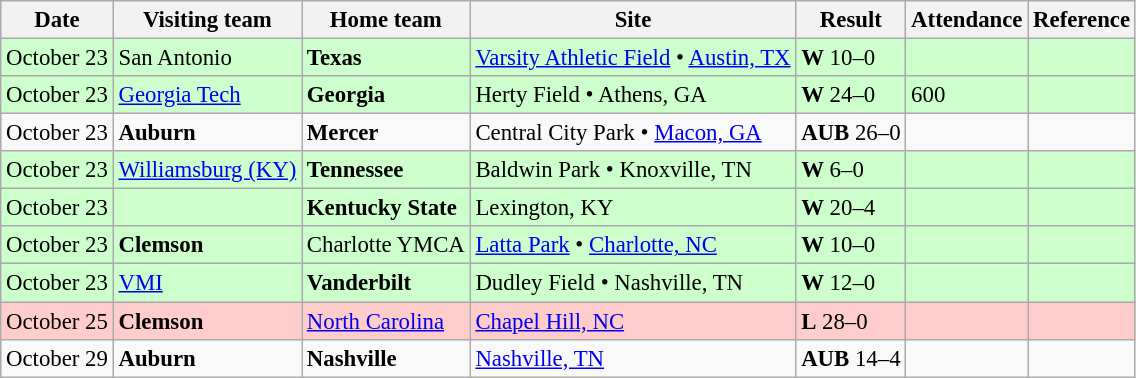<table class="wikitable" style="font-size:95%;">
<tr>
<th>Date</th>
<th>Visiting team</th>
<th>Home team</th>
<th>Site</th>
<th>Result</th>
<th>Attendance</th>
<th class="unsortable">Reference</th>
</tr>
<tr bgcolor=ccffcc>
<td>October 23</td>
<td>San Antonio</td>
<td><strong>Texas</strong></td>
<td><a href='#'>Varsity Athletic Field</a> • <a href='#'>Austin, TX</a></td>
<td><strong>W</strong> 10–0</td>
<td></td>
<td></td>
</tr>
<tr bgcolor=ccffcc>
<td>October 23</td>
<td><a href='#'>Georgia Tech</a></td>
<td><strong>Georgia</strong></td>
<td>Herty Field • Athens, GA</td>
<td><strong>W</strong> 24–0</td>
<td>600</td>
<td></td>
</tr>
<tr bgcolor=>
<td>October 23</td>
<td><strong>Auburn</strong></td>
<td><strong>Mercer</strong></td>
<td>Central City Park • <a href='#'>Macon, GA</a></td>
<td><strong>AUB</strong> 26–0</td>
<td></td>
<td></td>
</tr>
<tr bgcolor=ccffcc>
<td>October 23</td>
<td><a href='#'>Williamsburg (KY)</a></td>
<td><strong>Tennessee</strong></td>
<td>Baldwin Park • Knoxville, TN</td>
<td><strong>W</strong> 6–0</td>
<td></td>
<td></td>
</tr>
<tr bgcolor=ccffcc>
<td>October 23</td>
<td></td>
<td><strong>Kentucky State</strong></td>
<td>Lexington, KY</td>
<td><strong>W</strong> 20–4</td>
<td></td>
<td></td>
</tr>
<tr bgcolor=ccffcc>
<td>October 23</td>
<td><strong>Clemson</strong></td>
<td>Charlotte YMCA</td>
<td><a href='#'>Latta Park</a> • <a href='#'>Charlotte, NC</a></td>
<td><strong>W</strong> 10–0</td>
<td></td>
<td></td>
</tr>
<tr bgcolor=ccffcc>
<td>October 23</td>
<td><a href='#'>VMI</a></td>
<td><strong>Vanderbilt</strong></td>
<td>Dudley Field • Nashville, TN</td>
<td><strong>W</strong> 12–0</td>
<td></td>
<td></td>
</tr>
<tr bgcolor=ffcccc>
<td>October 25</td>
<td><strong>Clemson</strong></td>
<td><a href='#'>North Carolina</a></td>
<td><a href='#'>Chapel Hill, NC</a></td>
<td><strong>L</strong> 28–0</td>
<td></td>
<td></td>
</tr>
<tr bgcolor=>
<td>October 29</td>
<td><strong>Auburn</strong></td>
<td><strong>Nashville</strong></td>
<td><a href='#'>Nashville, TN</a></td>
<td><strong>AUB</strong> 14–4</td>
<td></td>
<td></td>
</tr>
</table>
